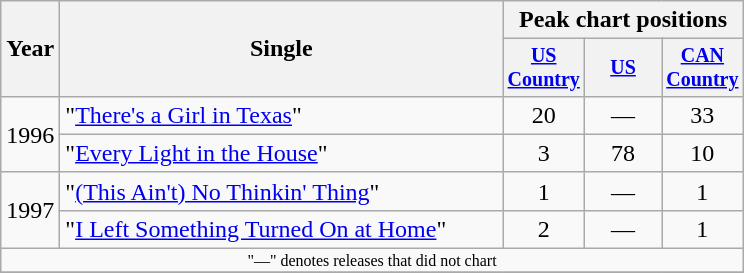<table class="wikitable" style="text-align:center;">
<tr>
<th rowspan="2">Year</th>
<th rowspan="2" style="width:18em;">Single</th>
<th colspan="3">Peak chart positions</th>
</tr>
<tr style="font-size:smaller;">
<th width="45"><a href='#'>US Country</a></th>
<th width="45"><a href='#'>US</a></th>
<th width="45"><a href='#'>CAN Country</a></th>
</tr>
<tr>
<td rowspan="2">1996</td>
<td align="left">"<a href='#'>There's a Girl in Texas</a>"</td>
<td>20</td>
<td>—</td>
<td>33</td>
</tr>
<tr>
<td align="left">"<a href='#'>Every Light in the House</a>"</td>
<td>3</td>
<td>78</td>
<td>10</td>
</tr>
<tr>
<td rowspan="2">1997</td>
<td align="left">"<a href='#'>(This Ain't) No Thinkin' Thing</a>"</td>
<td>1</td>
<td>—</td>
<td>1</td>
</tr>
<tr>
<td align="left">"<a href='#'>I Left Something Turned On at Home</a>"</td>
<td>2</td>
<td>—</td>
<td>1</td>
</tr>
<tr>
<td colspan="5" style="font-size:8pt">"—" denotes releases that did not chart</td>
</tr>
<tr>
</tr>
</table>
